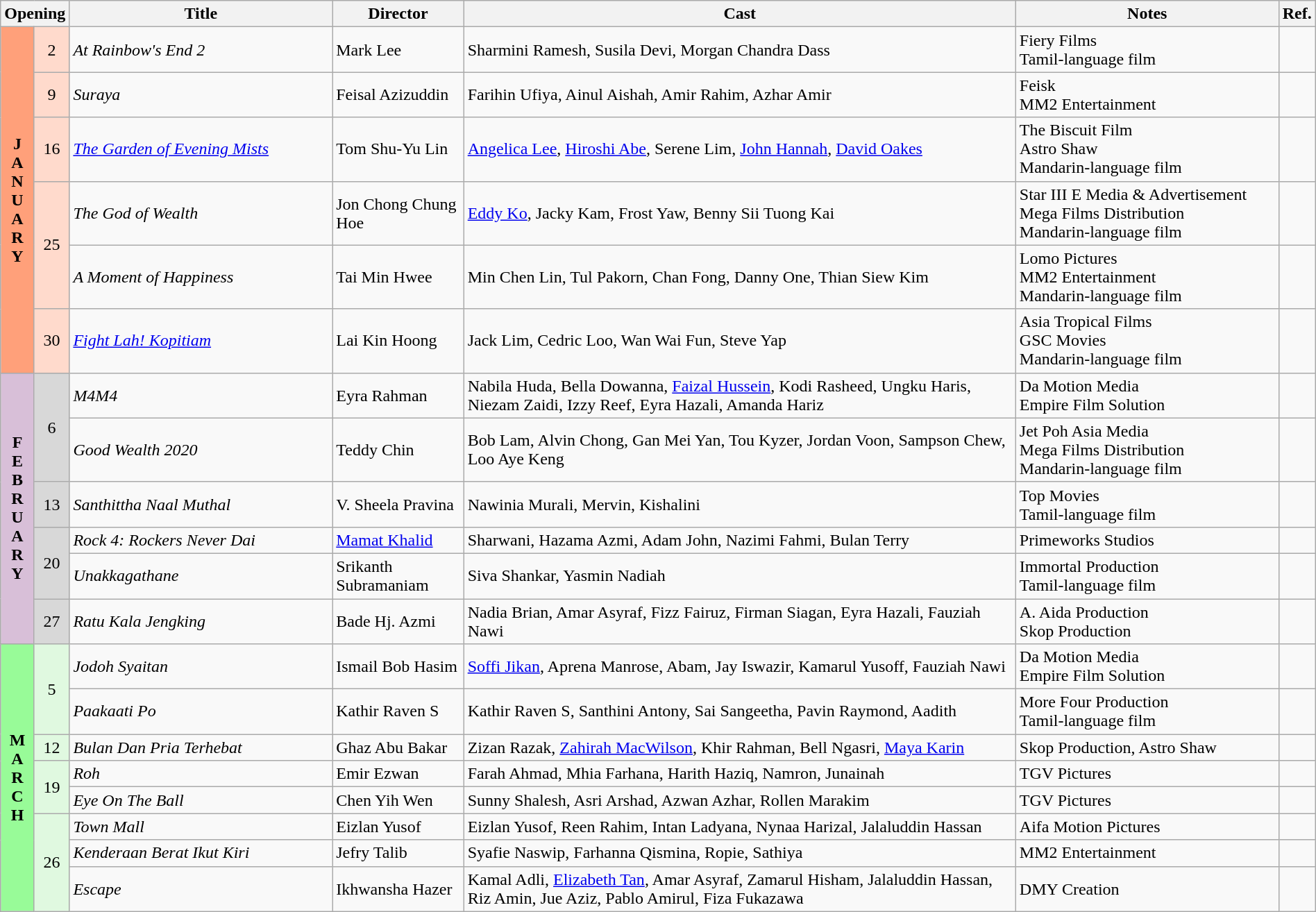<table class="wikitable" width="100%">
<tr>
<th colspan="2">Opening</th>
<th style="width:20%;">Title</th>
<th style="width:10%;">Director</th>
<th>Cast</th>
<th style="width:20%">Notes</th>
<th>Ref.</th>
</tr>
<tr>
<th rowspan="6" style="text-align:center; background:#ffa07a;">J<br>A<br>N<br>U<br>A<br>R<br>Y</th>
<td rowspan=1 style="text-align:center; background:#ffdacc;">2</td>
<td><em>At Rainbow's End 2</em></td>
<td>Mark Lee</td>
<td>Sharmini Ramesh, Susila Devi, Morgan Chandra Dass</td>
<td>Fiery Films<br>Tamil-language film</td>
<td></td>
</tr>
<tr>
<td rowspan=1 style="text-align:center; background:#ffdacc;">9</td>
<td><em>Suraya</em></td>
<td>Feisal Azizuddin</td>
<td>Farihin Ufiya, Ainul Aishah, Amir Rahim, Azhar Amir</td>
<td>Feisk<br>MM2 Entertainment</td>
<td></td>
</tr>
<tr>
<td rowspan=1 style="text-align:center; background:#ffdacc;">16</td>
<td><em><a href='#'>The Garden of Evening Mists</a></em></td>
<td>Tom Shu-Yu Lin</td>
<td><a href='#'>Angelica Lee</a>, <a href='#'>Hiroshi Abe</a>, Serene Lim, <a href='#'>John Hannah</a>, <a href='#'>David Oakes</a></td>
<td>The Biscuit Film<br>Astro Shaw<br>Mandarin-language film</td>
<td></td>
</tr>
<tr>
<td rowspan=2 style="text-align:center; background:#ffdacc;">25</td>
<td><em>The God of Wealth</em></td>
<td>Jon Chong Chung Hoe</td>
<td><a href='#'>Eddy Ko</a>, Jacky Kam, Frost Yaw, Benny Sii Tuong Kai</td>
<td>Star III E Media & Advertisement<br>Mega Films Distribution<br>Mandarin-language film</td>
<td></td>
</tr>
<tr>
<td><em>A Moment of Happiness</em></td>
<td>Tai Min Hwee</td>
<td>Min Chen Lin, Tul Pakorn, Chan Fong, Danny One, Thian Siew Kim</td>
<td>Lomo Pictures<br>MM2 Entertainment<br>Mandarin-language film</td>
<td></td>
</tr>
<tr>
<td rowspan=1 style="text-align:center; background:#ffdacc;">30</td>
<td><em><a href='#'>Fight Lah! Kopitiam</a></em></td>
<td>Lai Kin Hoong</td>
<td>Jack Lim, Cedric Loo, Wan Wai Fun, Steve Yap</td>
<td>Asia Tropical Films<br>GSC Movies<br>Mandarin-language film</td>
<td></td>
</tr>
<tr>
<th rowspan=6 style="text-align:center; background:thistle;">F<br>E<br>B<br>R<br>U<br>A<br>R<br>Y</th>
<td rowspan=2 style="text-align:center; background:#d8d8d8;">6</td>
<td><em>M4M4</em></td>
<td>Eyra Rahman</td>
<td>Nabila Huda, Bella Dowanna, <a href='#'>Faizal Hussein</a>, Kodi Rasheed, Ungku Haris, Niezam Zaidi, Izzy Reef, Eyra Hazali, Amanda Hariz</td>
<td>Da Motion Media<br>Empire Film Solution</td>
<td></td>
</tr>
<tr>
<td><em>Good Wealth 2020</em></td>
<td>Teddy Chin</td>
<td>Bob Lam, Alvin Chong, Gan Mei Yan, Tou Kyzer, Jordan Voon, Sampson Chew, Loo Aye Keng</td>
<td>Jet Poh Asia Media<br>Mega Films Distribution<br>Mandarin-language film</td>
<td></td>
</tr>
<tr>
<td rowspan=1 style="text-align:center; background:#d8d8d8;">13</td>
<td><em>Santhittha Naal Muthal</em></td>
<td>V. Sheela Pravina</td>
<td>Nawinia Murali, Mervin, Kishalini</td>
<td>Top Movies<br>Tamil-language film</td>
<td></td>
</tr>
<tr>
<td rowspan=2 style="text-align:center; background:#d8d8d8;">20</td>
<td><em>Rock 4: Rockers Never Dai</em></td>
<td><a href='#'>Mamat Khalid</a></td>
<td>Sharwani, Hazama Azmi, Adam John, Nazimi Fahmi, Bulan Terry</td>
<td>Primeworks Studios</td>
<td></td>
</tr>
<tr>
<td><em>Unakkagathane</em></td>
<td>Srikanth Subramaniam</td>
<td>Siva Shankar, Yasmin Nadiah</td>
<td>Immortal Production<br>Tamil-language film</td>
<td></td>
</tr>
<tr>
<td rowspan=1 style="text-align:center; background:#d8d8d8;">27</td>
<td><em>Ratu Kala Jengking</em></td>
<td>Bade Hj. Azmi</td>
<td>Nadia Brian, Amar Asyraf, Fizz Fairuz, Firman Siagan, Eyra Hazali, Fauziah Nawi</td>
<td>A. Aida Production<br>Skop Production</td>
<td></td>
</tr>
<tr>
<th rowspan=8 style="text-align:center; background:#98fb98;">M<br>A<br>R<br>C<br>H</th>
<td rowspan=2 style="text-align:center; background:#e0f9e0;">5</td>
<td><em>Jodoh Syaitan</em></td>
<td>Ismail Bob Hasim</td>
<td><a href='#'>Soffi Jikan</a>, Aprena Manrose, Abam, Jay Iswazir, Kamarul Yusoff, Fauziah Nawi</td>
<td>Da Motion Media<br>Empire Film Solution</td>
<td></td>
</tr>
<tr>
<td><em>Paakaati Po</em></td>
<td>Kathir Raven S</td>
<td>Kathir Raven S, Santhini Antony, Sai Sangeetha, Pavin Raymond, Aadith</td>
<td>More Four Production<br>Tamil-language film</td>
<td></td>
</tr>
<tr>
<td rowspan=1 style="text-align:center; background:#e0f9e0;">12</td>
<td><em>Bulan Dan Pria Terhebat</em></td>
<td>Ghaz Abu Bakar</td>
<td>Zizan Razak, <a href='#'>Zahirah MacWilson</a>, Khir Rahman, Bell Ngasri, <a href='#'>Maya Karin</a></td>
<td>Skop Production, Astro Shaw</td>
<td></td>
</tr>
<tr>
<td rowspan=2 style="text-align:center; background:#e0f9e0;">19</td>
<td><em>Roh</em></td>
<td>Emir Ezwan</td>
<td>Farah Ahmad, Mhia Farhana, Harith Haziq, Namron, Junainah</td>
<td>TGV Pictures</td>
<td></td>
</tr>
<tr>
<td><em>Eye On The Ball</em></td>
<td>Chen Yih Wen</td>
<td>Sunny Shalesh, Asri Arshad, Azwan Azhar, Rollen Marakim</td>
<td>TGV Pictures</td>
<td></td>
</tr>
<tr>
<td rowspan=3 style="text-align:center; background:#e0f9e0;">26</td>
<td><em>Town Mall</em></td>
<td>Eizlan Yusof</td>
<td>Eizlan Yusof, Reen Rahim, Intan Ladyana, Nynaa Harizal, Jalaluddin Hassan</td>
<td>Aifa Motion Pictures</td>
<td></td>
</tr>
<tr>
<td><em>Kenderaan Berat Ikut Kiri</em></td>
<td>Jefry Talib</td>
<td>Syafie Naswip, Farhanna Qismina, Ropie, Sathiya</td>
<td>MM2 Entertainment</td>
<td></td>
</tr>
<tr>
<td><em>Escape</em></td>
<td>Ikhwansha Hazer</td>
<td>Kamal Adli, <a href='#'>Elizabeth Tan</a>, Amar Asyraf, Zamarul Hisham, Jalaluddin Hassan, Riz Amin, Jue Aziz, Pablo Amirul, Fiza Fukazawa</td>
<td>DMY Creation</td>
<td></td>
</tr>
</table>
